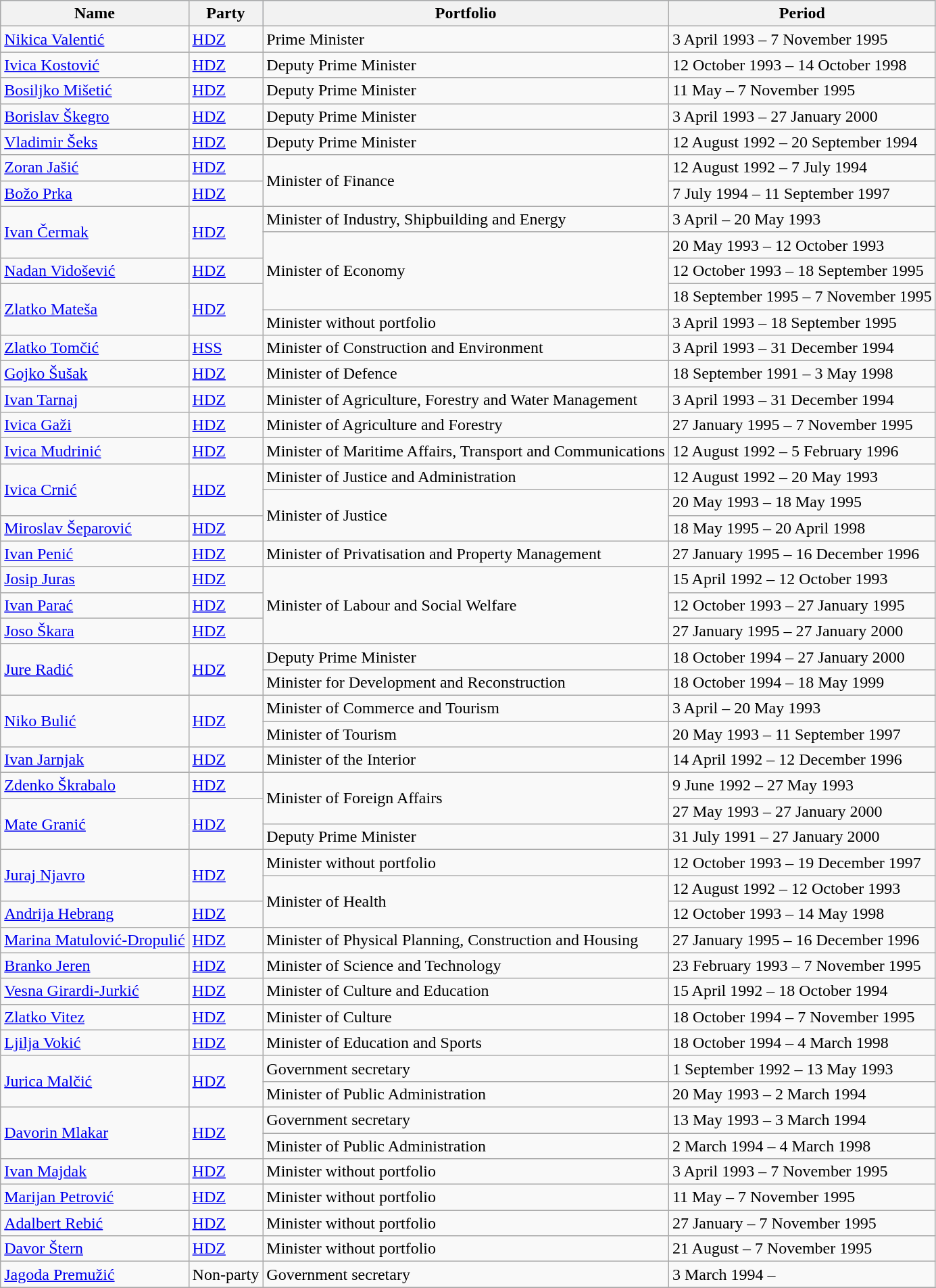<table class="wikitable" border="1">
<tr align="center" bgcolor="lightsteelblue">
<th>Name</th>
<th>Party</th>
<th>Portfolio</th>
<th>Period</th>
</tr>
<tr>
<td><a href='#'>Nikica Valentić</a></td>
<td><a href='#'>HDZ</a></td>
<td>Prime Minister</td>
<td>3 April 1993 – 7 November 1995</td>
</tr>
<tr>
<td><a href='#'>Ivica Kostović</a></td>
<td><a href='#'>HDZ</a></td>
<td>Deputy Prime Minister</td>
<td>12 October 1993 – 14 October 1998</td>
</tr>
<tr>
<td><a href='#'>Bosiljko Mišetić</a></td>
<td><a href='#'>HDZ</a></td>
<td>Deputy Prime Minister</td>
<td>11 May – 7 November 1995</td>
</tr>
<tr>
<td><a href='#'>Borislav Škegro</a></td>
<td><a href='#'>HDZ</a></td>
<td>Deputy Prime Minister</td>
<td>3 April 1993 – 27 January 2000</td>
</tr>
<tr>
<td><a href='#'>Vladimir Šeks</a></td>
<td><a href='#'>HDZ</a></td>
<td>Deputy Prime Minister</td>
<td>12 August 1992 – 20 September 1994</td>
</tr>
<tr>
<td><a href='#'>Zoran Jašić</a></td>
<td><a href='#'>HDZ</a></td>
<td rowspan="2">Minister of Finance</td>
<td>12 August 1992 – 7 July 1994</td>
</tr>
<tr>
<td><a href='#'>Božo Prka</a></td>
<td><a href='#'>HDZ</a></td>
<td>7 July 1994 – 11 September 1997</td>
</tr>
<tr>
<td rowspan="2"><a href='#'>Ivan Čermak</a></td>
<td rowspan="2"><a href='#'>HDZ</a></td>
<td>Minister of Industry, Shipbuilding and Energy</td>
<td>3 April – 20 May 1993</td>
</tr>
<tr>
<td rowspan="3">Minister of Economy</td>
<td>20 May 1993 – 12 October 1993</td>
</tr>
<tr>
<td><a href='#'>Nadan Vidošević</a></td>
<td><a href='#'>HDZ</a></td>
<td>12 October 1993 – 18 September 1995</td>
</tr>
<tr>
<td rowspan="2"><a href='#'>Zlatko Mateša</a></td>
<td rowspan="2"><a href='#'>HDZ</a></td>
<td>18 September 1995 – 7 November 1995</td>
</tr>
<tr>
<td>Minister without portfolio</td>
<td>3 April 1993 – 18 September 1995</td>
</tr>
<tr>
<td><a href='#'>Zlatko Tomčić</a></td>
<td><a href='#'>HSS</a></td>
<td>Minister of Construction and Environment</td>
<td>3 April 1993 – 31 December 1994</td>
</tr>
<tr>
<td><a href='#'>Gojko Šušak</a></td>
<td><a href='#'>HDZ</a></td>
<td>Minister of Defence</td>
<td>18 September 1991 – 3 May 1998</td>
</tr>
<tr>
<td><a href='#'>Ivan Tarnaj</a></td>
<td><a href='#'>HDZ</a></td>
<td>Minister of Agriculture, Forestry and Water Management</td>
<td>3 April 1993 – 31 December 1994</td>
</tr>
<tr>
<td><a href='#'>Ivica Gaži</a></td>
<td><a href='#'>HDZ</a></td>
<td>Minister of Agriculture and Forestry</td>
<td>27 January 1995 – 7 November 1995</td>
</tr>
<tr>
<td><a href='#'>Ivica Mudrinić</a></td>
<td><a href='#'>HDZ</a></td>
<td>Minister of Maritime Affairs, Transport and Communications</td>
<td>12 August 1992 – 5 February 1996</td>
</tr>
<tr>
<td rowspan="2"><a href='#'>Ivica Crnić</a></td>
<td rowspan="2"><a href='#'>HDZ</a></td>
<td>Minister of Justice and Administration</td>
<td>12 August 1992 – 20 May 1993</td>
</tr>
<tr>
<td rowspan="2">Minister of Justice</td>
<td>20 May 1993 – 18 May 1995</td>
</tr>
<tr>
<td><a href='#'>Miroslav Šeparović</a></td>
<td><a href='#'>HDZ</a></td>
<td>18 May 1995 – 20 April 1998</td>
</tr>
<tr>
<td><a href='#'>Ivan Penić</a></td>
<td><a href='#'>HDZ</a></td>
<td>Minister of Privatisation and Property Management</td>
<td>27 January 1995 – 16 December 1996</td>
</tr>
<tr>
<td><a href='#'>Josip Juras</a></td>
<td><a href='#'>HDZ</a></td>
<td rowspan="3">Minister of Labour and Social Welfare</td>
<td>15 April 1992 – 12 October 1993</td>
</tr>
<tr>
<td><a href='#'>Ivan Parać</a></td>
<td><a href='#'>HDZ</a></td>
<td>12 October 1993 – 27 January 1995</td>
</tr>
<tr>
<td><a href='#'>Joso Škara</a></td>
<td><a href='#'>HDZ</a></td>
<td>27 January 1995 – 27 January 2000</td>
</tr>
<tr>
<td rowspan="2"><a href='#'>Jure Radić</a></td>
<td rowspan="2"><a href='#'>HDZ</a></td>
<td>Deputy Prime Minister</td>
<td>18 October 1994 – 27 January 2000</td>
</tr>
<tr>
<td>Minister for Development and Reconstruction</td>
<td>18 October 1994 – 18 May 1999</td>
</tr>
<tr>
<td rowspan="2"><a href='#'>Niko Bulić</a></td>
<td rowspan="2"><a href='#'>HDZ</a></td>
<td>Minister of Commerce and Tourism</td>
<td>3 April – 20 May 1993</td>
</tr>
<tr>
<td>Minister of Tourism</td>
<td>20 May 1993 – 11 September 1997</td>
</tr>
<tr>
<td><a href='#'>Ivan Jarnjak</a></td>
<td><a href='#'>HDZ</a></td>
<td>Minister of the Interior</td>
<td>14 April 1992 – 12 December 1996</td>
</tr>
<tr>
<td><a href='#'>Zdenko Škrabalo</a></td>
<td><a href='#'>HDZ</a></td>
<td rowspan="2">Minister of Foreign Affairs</td>
<td>9 June 1992 – 27 May 1993</td>
</tr>
<tr>
<td rowspan="2"><a href='#'>Mate Granić</a></td>
<td rowspan="2"><a href='#'>HDZ</a></td>
<td>27 May 1993 – 27 January 2000</td>
</tr>
<tr>
<td>Deputy Prime Minister</td>
<td>31 July 1991 – 27 January 2000</td>
</tr>
<tr>
<td rowspan="2"><a href='#'>Juraj Njavro</a></td>
<td rowspan="2"><a href='#'>HDZ</a></td>
<td>Minister without portfolio</td>
<td>12 October 1993 – 19 December 1997</td>
</tr>
<tr>
<td rowspan="2">Minister of Health</td>
<td>12 August 1992 – 12 October 1993</td>
</tr>
<tr>
<td><a href='#'>Andrija Hebrang</a></td>
<td><a href='#'>HDZ</a></td>
<td>12 October 1993 – 14 May 1998</td>
</tr>
<tr>
<td><a href='#'>Marina Matulović-Dropulić</a></td>
<td><a href='#'>HDZ</a></td>
<td>Minister of Physical Planning, Construction and Housing</td>
<td>27 January 1995 – 16 December 1996</td>
</tr>
<tr>
<td><a href='#'>Branko Jeren</a></td>
<td><a href='#'>HDZ</a></td>
<td>Minister of Science and Technology</td>
<td>23 February 1993 – 7 November 1995</td>
</tr>
<tr>
<td><a href='#'>Vesna Girardi-Jurkić</a></td>
<td><a href='#'>HDZ</a></td>
<td>Minister of Culture and Education</td>
<td>15 April 1992 – 18 October 1994</td>
</tr>
<tr>
<td><a href='#'>Zlatko Vitez</a></td>
<td><a href='#'>HDZ</a></td>
<td>Minister of Culture</td>
<td>18 October 1994 – 7 November 1995</td>
</tr>
<tr>
<td><a href='#'>Ljilja Vokić</a></td>
<td><a href='#'>HDZ</a></td>
<td>Minister of Education and Sports</td>
<td>18 October 1994 – 4 March 1998</td>
</tr>
<tr>
<td rowspan="2"><a href='#'>Jurica Malčić</a></td>
<td rowspan="2"><a href='#'>HDZ</a></td>
<td>Government secretary</td>
<td>1 September 1992 – 13 May 1993</td>
</tr>
<tr>
<td>Minister of Public Administration</td>
<td>20 May 1993 – 2 March 1994</td>
</tr>
<tr>
<td rowspan="2"><a href='#'>Davorin Mlakar</a></td>
<td rowspan="2"><a href='#'>HDZ</a></td>
<td>Government secretary</td>
<td>13 May 1993 – 3 March 1994</td>
</tr>
<tr>
<td>Minister of Public Administration</td>
<td>2 March 1994 – 4 March 1998</td>
</tr>
<tr>
<td><a href='#'>Ivan Majdak</a></td>
<td><a href='#'>HDZ</a></td>
<td>Minister without portfolio</td>
<td>3 April 1993 – 7 November 1995</td>
</tr>
<tr>
<td><a href='#'>Marijan Petrović</a></td>
<td><a href='#'>HDZ</a></td>
<td>Minister without portfolio</td>
<td>11 May – 7 November 1995</td>
</tr>
<tr>
<td><a href='#'>Adalbert Rebić</a></td>
<td><a href='#'>HDZ</a></td>
<td>Minister without portfolio</td>
<td>27 January – 7 November 1995</td>
</tr>
<tr>
<td><a href='#'>Davor Štern</a></td>
<td><a href='#'>HDZ</a></td>
<td>Minister without portfolio</td>
<td>21 August – 7 November 1995</td>
</tr>
<tr>
<td><a href='#'>Jagoda Premužić</a></td>
<td>Non-party</td>
<td>Government secretary</td>
<td>3 March 1994 –</td>
</tr>
<tr>
</tr>
</table>
